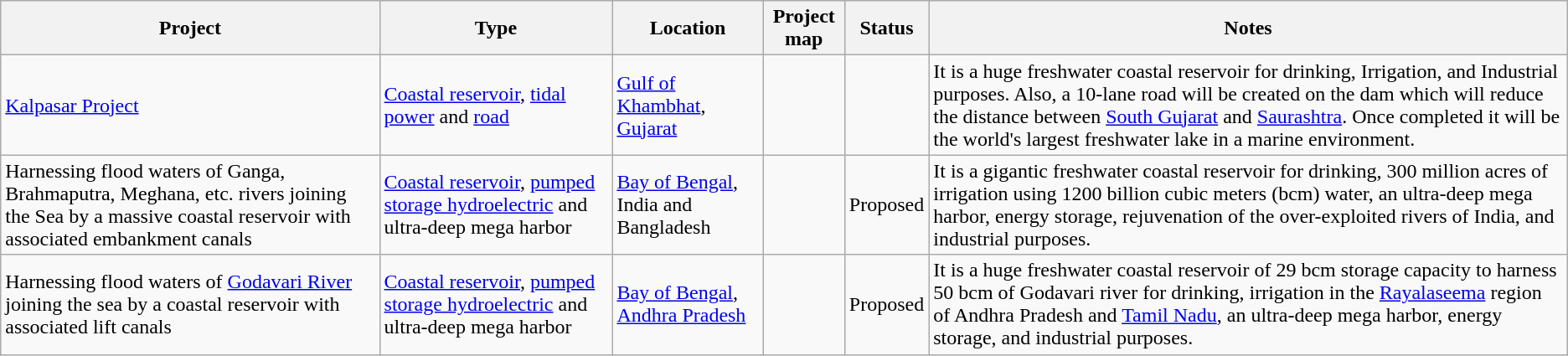<table class="wikitable sortable">
<tr>
<th>Project</th>
<th>Type</th>
<th>Location</th>
<th>Project map</th>
<th>Status</th>
<th>Notes</th>
</tr>
<tr>
<td><a href='#'>Kalpasar Project</a></td>
<td><a href='#'>Coastal reservoir</a>, <a href='#'>tidal power</a> and <a href='#'>road</a></td>
<td><a href='#'>Gulf of Khambhat</a>, <a href='#'>Gujarat</a></td>
<td></td>
<td></td>
<td>It is a huge freshwater coastal reservoir for drinking, Irrigation, and Industrial purposes. Also, a 10-lane road will be created on the dam which will reduce the distance between <a href='#'>South Gujarat</a> and <a href='#'>Saurashtra</a>. Once completed it will be the world's largest freshwater lake in a marine environment.</td>
</tr>
<tr>
<td>Harnessing flood waters of Ganga, Brahmaputra, Meghana, etc. rivers joining the Sea by a massive coastal reservoir with associated embankment canals</td>
<td><a href='#'>Coastal reservoir</a>, <a href='#'>pumped storage hydroelectric</a> and ultra-deep mega harbor</td>
<td><a href='#'>Bay of Bengal</a>, India and Bangladesh</td>
<td></td>
<td>Proposed</td>
<td>It is a gigantic freshwater coastal reservoir for drinking, 300 million acres of irrigation using 1200 billion cubic meters (bcm) water, an ultra-deep mega harbor, energy storage, rejuvenation of the over-exploited rivers of India, and industrial purposes.</td>
</tr>
<tr>
<td>Harnessing flood waters of <a href='#'>Godavari River</a> joining the sea by a coastal reservoir with associated lift canals</td>
<td><a href='#'>Coastal reservoir</a>, <a href='#'>pumped storage hydroelectric</a> and ultra-deep mega harbor</td>
<td><a href='#'>Bay of Bengal</a>, <a href='#'>Andhra Pradesh</a></td>
<td></td>
<td>Proposed</td>
<td>It is a huge freshwater coastal reservoir of 29 bcm storage capacity to harness 50 bcm of Godavari river for drinking, irrigation in the <a href='#'>Rayalaseema</a> region of Andhra Pradesh and <a href='#'>Tamil Nadu</a>, an ultra-deep mega harbor, energy storage, and industrial purposes.</td>
</tr>
</table>
